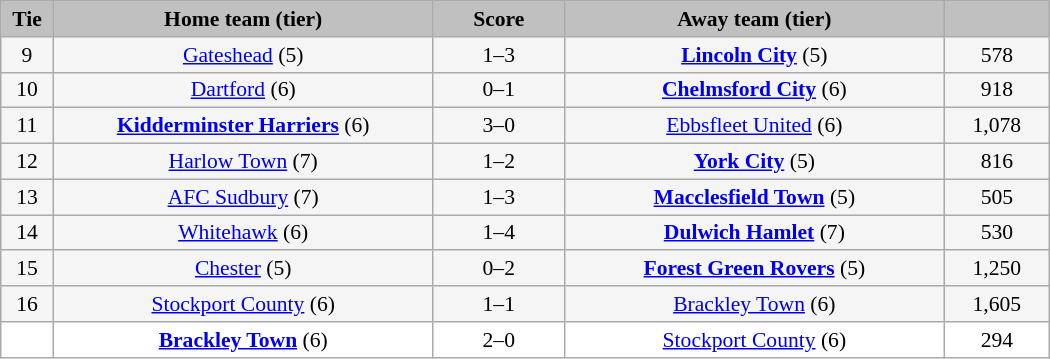<table class="wikitable" style="width: 700px; background:WhiteSmoke; text-align:center; font-size:90%">
<tr>
<td scope="col" style="width:  5.00%; background:silver;"><strong>Tie</strong></td>
<td scope="col" style="width: 36.25%; background:silver;"><strong>Home team (tier)</strong></td>
<td scope="col" style="width: 12.50%; background:silver;"><strong>Score</strong></td>
<td scope="col" style="width: 36.25%; background:silver;"><strong>Away team (tier)</strong></td>
<td scope="col" style="width: 10.00%; background:silver;"><strong></strong></td>
</tr>
<tr>
<td>9</td>
<td><a href='#'>Gateshead</a> (5)</td>
<td>1–3</td>
<td><strong><a href='#'>Lincoln City</a></strong> (5)</td>
<td>578</td>
</tr>
<tr>
<td>10</td>
<td><a href='#'>Dartford</a> (6)</td>
<td>0–1</td>
<td><strong><a href='#'>Chelmsford City</a></strong> (6)</td>
<td>918</td>
</tr>
<tr>
<td>11</td>
<td><strong><a href='#'>Kidderminster Harriers</a></strong> (6)</td>
<td>3–0</td>
<td><a href='#'>Ebbsfleet United</a> (6)</td>
<td>1,078</td>
</tr>
<tr>
<td>12</td>
<td><a href='#'>Harlow Town</a> (7)</td>
<td>1–2</td>
<td><strong><a href='#'>York City</a></strong> (5)</td>
<td>816</td>
</tr>
<tr>
<td>13</td>
<td><a href='#'>AFC Sudbury</a> (7)</td>
<td>1–3</td>
<td><strong><a href='#'>Macclesfield Town</a></strong> (5)</td>
<td>505</td>
</tr>
<tr>
<td>14</td>
<td><a href='#'>Whitehawk</a> (6)</td>
<td>1–4</td>
<td><strong><a href='#'>Dulwich Hamlet</a></strong> (7)</td>
<td>530</td>
</tr>
<tr>
<td>15</td>
<td><a href='#'>Chester</a> (5)</td>
<td>0–2</td>
<td><strong><a href='#'>Forest Green Rovers</a></strong> (5)</td>
<td>1,250</td>
</tr>
<tr>
<td>16</td>
<td><a href='#'>Stockport County</a> (6)</td>
<td>1–1</td>
<td><a href='#'>Brackley Town</a> (6)</td>
<td>1,605</td>
</tr>
<tr style="background:white;">
<td><em></em></td>
<td><strong><a href='#'>Brackley Town</a></strong> (6)</td>
<td>2–0</td>
<td><a href='#'>Stockport County</a> (6)</td>
<td>294</td>
</tr>
</table>
